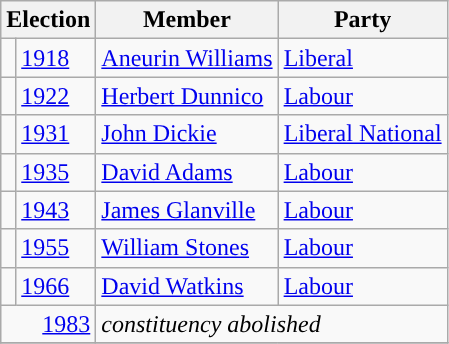<table class="wikitable">
<tr>
<th colspan="2">Election</th>
<th>Member</th>
<th>Party</th>
</tr>
<tr>
<td style="color:inherit;background-color: "></td>
<td><a href='#'>1918</a></td>
<td><a href='#'>Aneurin Williams</a></td>
<td><a href='#'>Liberal</a></td>
</tr>
<tr>
<td style="color:inherit;background-color: "></td>
<td><a href='#'>1922</a></td>
<td><a href='#'>Herbert Dunnico</a></td>
<td><a href='#'>Labour</a></td>
</tr>
<tr>
<td style="color:inherit;background-color: "></td>
<td><a href='#'>1931</a></td>
<td><a href='#'>John Dickie</a></td>
<td><a href='#'>Liberal National</a></td>
</tr>
<tr>
<td style="color:inherit;background-color: "></td>
<td><a href='#'>1935</a></td>
<td><a href='#'>David Adams</a></td>
<td><a href='#'>Labour</a></td>
</tr>
<tr>
<td style="color:inherit;background-color: "></td>
<td><a href='#'>1943</a></td>
<td><a href='#'>James Glanville</a></td>
<td><a href='#'>Labour</a></td>
</tr>
<tr>
<td style="color:inherit;background-color: "></td>
<td><a href='#'>1955</a></td>
<td><a href='#'>William Stones</a></td>
<td><a href='#'>Labour</a></td>
</tr>
<tr>
<td style="color:inherit;background-color: "></td>
<td><a href='#'>1966</a></td>
<td><a href='#'>David Watkins</a></td>
<td><a href='#'>Labour</a></td>
</tr>
<tr>
<td colspan=2 align="right"><a href='#'>1983</a></td>
<td colspan="2"><em>constituency abolished</em></td>
</tr>
<tr>
</tr>
</table>
